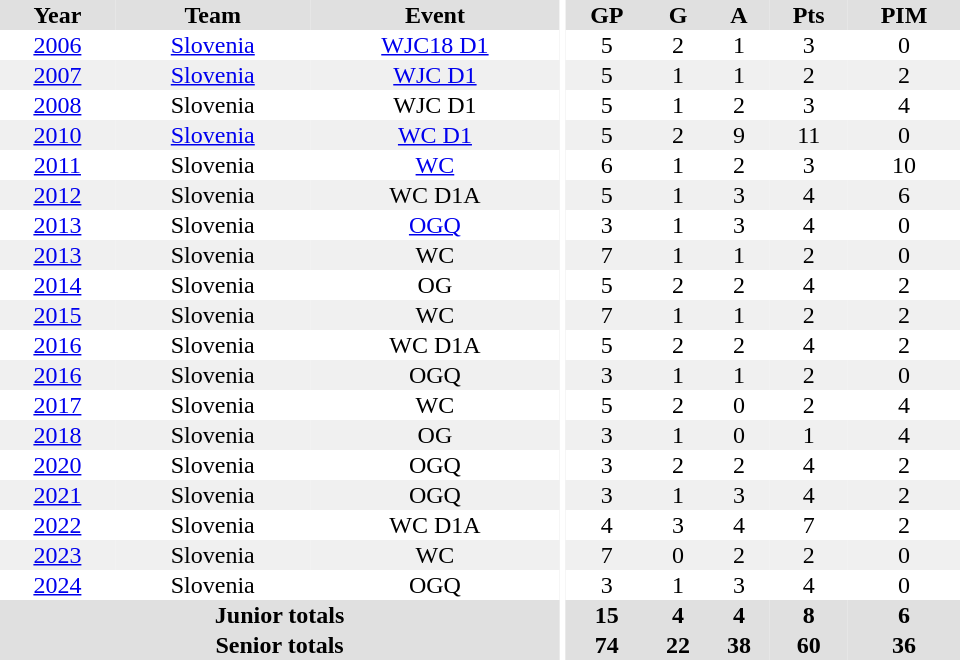<table border="0" cellpadding="1" cellspacing="0" ID="Table3" style="text-align:center; width:40em">
<tr ALIGN="center" bgcolor="#e0e0e0">
<th>Year</th>
<th>Team</th>
<th>Event</th>
<th rowspan="99" bgcolor="#ffffff"></th>
<th>GP</th>
<th>G</th>
<th>A</th>
<th>Pts</th>
<th>PIM</th>
</tr>
<tr>
<td><a href='#'>2006</a></td>
<td><a href='#'>Slovenia</a></td>
<td><a href='#'>WJC18 D1</a></td>
<td>5</td>
<td>2</td>
<td>1</td>
<td>3</td>
<td>0</td>
</tr>
<tr bgcolor="#f0f0f0">
<td><a href='#'>2007</a></td>
<td><a href='#'>Slovenia</a></td>
<td><a href='#'>WJC D1</a></td>
<td>5</td>
<td>1</td>
<td>1</td>
<td>2</td>
<td>2</td>
</tr>
<tr>
<td><a href='#'>2008</a></td>
<td>Slovenia</td>
<td>WJC D1</td>
<td>5</td>
<td>1</td>
<td>2</td>
<td>3</td>
<td>4</td>
</tr>
<tr bgcolor="#f0f0f0">
<td><a href='#'>2010</a></td>
<td><a href='#'>Slovenia</a></td>
<td><a href='#'>WC D1</a></td>
<td>5</td>
<td>2</td>
<td>9</td>
<td>11</td>
<td>0</td>
</tr>
<tr>
<td><a href='#'>2011</a></td>
<td>Slovenia</td>
<td><a href='#'>WC</a></td>
<td>6</td>
<td>1</td>
<td>2</td>
<td>3</td>
<td>10</td>
</tr>
<tr bgcolor="#f0f0f0">
<td><a href='#'>2012</a></td>
<td>Slovenia</td>
<td>WC D1A</td>
<td>5</td>
<td>1</td>
<td>3</td>
<td>4</td>
<td>6</td>
</tr>
<tr>
<td><a href='#'>2013</a></td>
<td>Slovenia</td>
<td><a href='#'>OGQ</a></td>
<td>3</td>
<td>1</td>
<td>3</td>
<td>4</td>
<td>0</td>
</tr>
<tr bgcolor="#f0f0f0">
<td><a href='#'>2013</a></td>
<td>Slovenia</td>
<td>WC</td>
<td>7</td>
<td>1</td>
<td>1</td>
<td>2</td>
<td>0</td>
</tr>
<tr>
<td><a href='#'>2014</a></td>
<td>Slovenia</td>
<td>OG</td>
<td>5</td>
<td>2</td>
<td>2</td>
<td>4</td>
<td>2</td>
</tr>
<tr bgcolor="#f0f0f0">
<td><a href='#'>2015</a></td>
<td>Slovenia</td>
<td>WC</td>
<td>7</td>
<td>1</td>
<td>1</td>
<td>2</td>
<td>2</td>
</tr>
<tr>
<td><a href='#'>2016</a></td>
<td>Slovenia</td>
<td>WC D1A</td>
<td>5</td>
<td>2</td>
<td>2</td>
<td>4</td>
<td>2</td>
</tr>
<tr bgcolor="#f0f0f0">
<td><a href='#'>2016</a></td>
<td>Slovenia</td>
<td>OGQ</td>
<td>3</td>
<td>1</td>
<td>1</td>
<td>2</td>
<td>0</td>
</tr>
<tr>
<td><a href='#'>2017</a></td>
<td>Slovenia</td>
<td>WC</td>
<td>5</td>
<td>2</td>
<td>0</td>
<td>2</td>
<td>4</td>
</tr>
<tr bgcolor="#f0f0f0">
<td><a href='#'>2018</a></td>
<td>Slovenia</td>
<td>OG</td>
<td>3</td>
<td>1</td>
<td>0</td>
<td>1</td>
<td>4</td>
</tr>
<tr>
<td><a href='#'>2020</a></td>
<td>Slovenia</td>
<td>OGQ</td>
<td>3</td>
<td>2</td>
<td>2</td>
<td>4</td>
<td>2</td>
</tr>
<tr bgcolor="#f0f0f0">
<td><a href='#'>2021</a></td>
<td>Slovenia</td>
<td>OGQ</td>
<td>3</td>
<td>1</td>
<td>3</td>
<td>4</td>
<td>2</td>
</tr>
<tr>
<td><a href='#'>2022</a></td>
<td>Slovenia</td>
<td>WC D1A</td>
<td>4</td>
<td>3</td>
<td>4</td>
<td>7</td>
<td>2</td>
</tr>
<tr bgcolor="#f0f0f0">
<td><a href='#'>2023</a></td>
<td>Slovenia</td>
<td>WC</td>
<td>7</td>
<td>0</td>
<td>2</td>
<td>2</td>
<td>0</td>
</tr>
<tr>
<td><a href='#'>2024</a></td>
<td>Slovenia</td>
<td>OGQ</td>
<td>3</td>
<td>1</td>
<td>3</td>
<td>4</td>
<td>0</td>
</tr>
<tr bgcolor="#e0e0e0">
<th colspan=3>Junior totals</th>
<th>15</th>
<th>4</th>
<th>4</th>
<th>8</th>
<th>6</th>
</tr>
<tr bgcolor="#e0e0e0">
<th colspan=3>Senior totals</th>
<th>74</th>
<th>22</th>
<th>38</th>
<th>60</th>
<th>36</th>
</tr>
</table>
